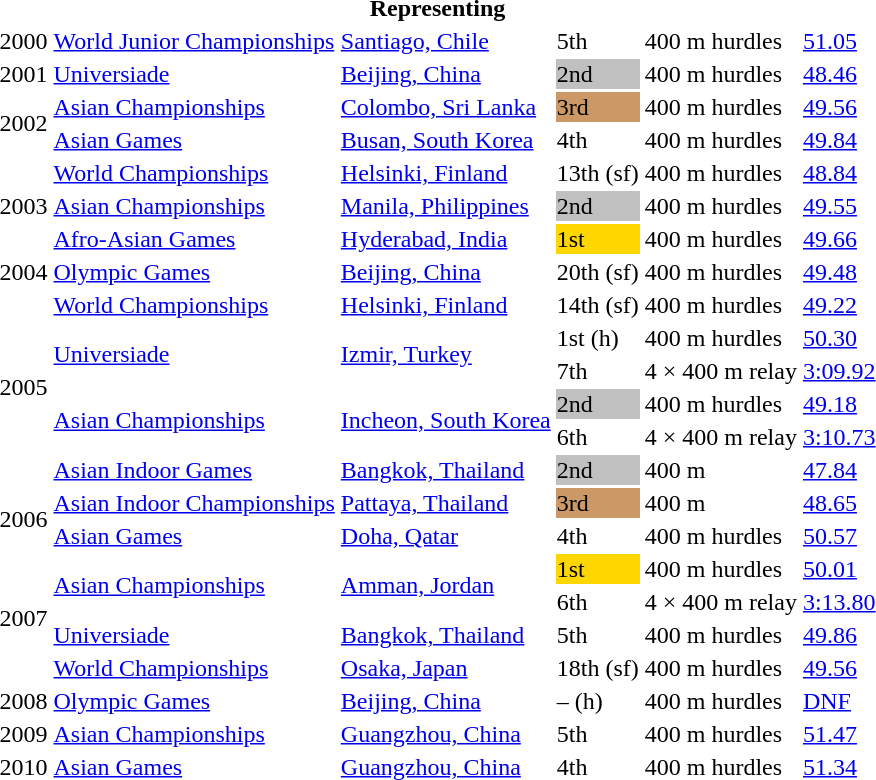<table>
<tr>
<th colspan="6">Representing </th>
</tr>
<tr>
<td>2000</td>
<td><a href='#'>World Junior Championships</a></td>
<td><a href='#'>Santiago, Chile</a></td>
<td>5th</td>
<td>400 m hurdles</td>
<td><a href='#'>51.05</a></td>
</tr>
<tr>
<td>2001</td>
<td><a href='#'>Universiade</a></td>
<td><a href='#'>Beijing, China</a></td>
<td bgcolor="silver">2nd</td>
<td>400 m hurdles</td>
<td><a href='#'>48.46</a></td>
</tr>
<tr>
<td rowspan=2>2002</td>
<td><a href='#'>Asian Championships</a></td>
<td><a href='#'>Colombo, Sri Lanka</a></td>
<td bgcolor="cc9966">3rd</td>
<td>400 m hurdles</td>
<td><a href='#'>49.56</a></td>
</tr>
<tr>
<td><a href='#'>Asian Games</a></td>
<td><a href='#'>Busan, South Korea</a></td>
<td>4th</td>
<td>400 m hurdles</td>
<td><a href='#'>49.84</a></td>
</tr>
<tr>
<td rowspan=3>2003</td>
<td><a href='#'>World Championships</a></td>
<td><a href='#'>Helsinki, Finland</a></td>
<td>13th (sf)</td>
<td>400 m hurdles</td>
<td><a href='#'>48.84</a></td>
</tr>
<tr>
<td><a href='#'>Asian Championships</a></td>
<td><a href='#'>Manila, Philippines</a></td>
<td bgcolor="silver">2nd</td>
<td>400 m hurdles</td>
<td><a href='#'>49.55</a></td>
</tr>
<tr>
<td><a href='#'>Afro-Asian Games</a></td>
<td><a href='#'>Hyderabad, India</a></td>
<td bgcolor="gold">1st</td>
<td>400 m hurdles</td>
<td><a href='#'>49.66</a></td>
</tr>
<tr>
<td>2004</td>
<td><a href='#'>Olympic Games</a></td>
<td><a href='#'>Beijing, China</a></td>
<td>20th (sf)</td>
<td>400 m hurdles</td>
<td><a href='#'>49.48</a></td>
</tr>
<tr>
<td rowspan=6>2005</td>
<td><a href='#'>World Championships</a></td>
<td><a href='#'>Helsinki, Finland</a></td>
<td>14th (sf)</td>
<td>400 m hurdles</td>
<td><a href='#'>49.22</a></td>
</tr>
<tr>
<td rowspan=2><a href='#'>Universiade</a></td>
<td rowspan=2><a href='#'>Izmir, Turkey</a></td>
<td>1st (h)</td>
<td>400 m hurdles</td>
<td><a href='#'>50.30</a></td>
</tr>
<tr>
<td>7th</td>
<td>4 × 400 m relay</td>
<td><a href='#'>3:09.92</a></td>
</tr>
<tr>
<td rowspan=2><a href='#'>Asian Championships</a></td>
<td rowspan=2><a href='#'>Incheon, South Korea</a></td>
<td bgcolor="silver">2nd</td>
<td>400 m hurdles</td>
<td><a href='#'>49.18</a></td>
</tr>
<tr>
<td>6th</td>
<td>4 × 400 m relay</td>
<td><a href='#'>3:10.73</a></td>
</tr>
<tr>
<td><a href='#'>Asian Indoor Games</a></td>
<td><a href='#'>Bangkok, Thailand</a></td>
<td bgcolor="silver">2nd</td>
<td>400 m</td>
<td><a href='#'>47.84</a></td>
</tr>
<tr>
<td rowspan=2>2006</td>
<td><a href='#'>Asian Indoor Championships</a></td>
<td><a href='#'>Pattaya, Thailand</a></td>
<td bgcolor="cc9966">3rd</td>
<td>400 m</td>
<td><a href='#'>48.65</a></td>
</tr>
<tr>
<td><a href='#'>Asian Games</a></td>
<td><a href='#'>Doha, Qatar</a></td>
<td>4th</td>
<td>400 m hurdles</td>
<td><a href='#'>50.57</a></td>
</tr>
<tr>
<td rowspan=4>2007</td>
<td rowspan=2><a href='#'>Asian Championships</a></td>
<td rowspan=2><a href='#'>Amman, Jordan</a></td>
<td bgcolor="gold">1st</td>
<td>400 m hurdles</td>
<td><a href='#'>50.01</a></td>
</tr>
<tr>
<td>6th</td>
<td>4 × 400 m relay</td>
<td><a href='#'>3:13.80</a></td>
</tr>
<tr>
<td><a href='#'>Universiade</a></td>
<td><a href='#'>Bangkok, Thailand</a></td>
<td>5th</td>
<td>400 m hurdles</td>
<td><a href='#'>49.86</a></td>
</tr>
<tr>
<td><a href='#'>World Championships</a></td>
<td><a href='#'>Osaka, Japan</a></td>
<td>18th (sf)</td>
<td>400 m hurdles</td>
<td><a href='#'>49.56</a></td>
</tr>
<tr>
<td>2008</td>
<td><a href='#'>Olympic Games</a></td>
<td><a href='#'>Beijing, China</a></td>
<td>– (h)</td>
<td>400 m hurdles</td>
<td><a href='#'>DNF</a></td>
</tr>
<tr>
<td>2009</td>
<td><a href='#'>Asian Championships</a></td>
<td><a href='#'>Guangzhou, China</a></td>
<td>5th</td>
<td>400 m hurdles</td>
<td><a href='#'>51.47</a></td>
</tr>
<tr>
<td>2010</td>
<td><a href='#'>Asian Games</a></td>
<td><a href='#'>Guangzhou, China</a></td>
<td>4th</td>
<td>400 m hurdles</td>
<td><a href='#'>51.34</a></td>
</tr>
</table>
